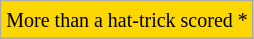<table class="wikitable">
<tr>
<td bgcolor="gold"><small>More than a hat-trick scored  *</small></td>
</tr>
</table>
